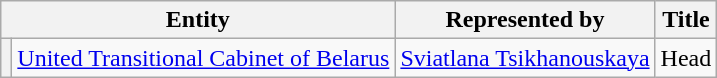<table class="wikitable plainrowheaders">
<tr>
<th scope="col" colspan="2">Entity</th>
<th scope="col">Represented by</th>
<th scope="col">Title</th>
</tr>
<tr>
<th></th>
<td><a href='#'>United Transitional Cabinet of Belarus</a></td>
<td><a href='#'>Sviatlana Tsikhanouskaya</a></td>
<td>Head</td>
</tr>
</table>
